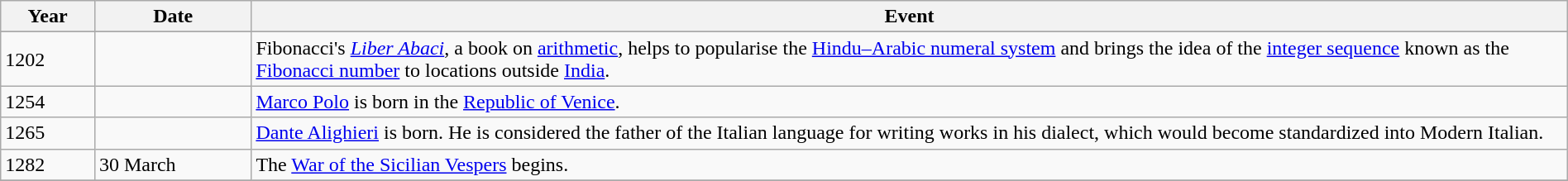<table class="wikitable" width="100%">
<tr>
<th style="width:6%">Year</th>
<th style="width:10%">Date</th>
<th>Event</th>
</tr>
<tr>
</tr>
<tr>
<td>1202</td>
<td></td>
<td>Fibonacci's <em><a href='#'>Liber Abaci</a></em>, a book on <a href='#'>arithmetic</a>, helps to popularise the <a href='#'>Hindu–Arabic numeral system</a> and brings the idea of the <a href='#'>integer sequence</a> known as the <a href='#'>Fibonacci number</a> to locations outside <a href='#'>India</a>.</td>
</tr>
<tr>
<td>1254</td>
<td></td>
<td><a href='#'>Marco Polo</a> is born in the <a href='#'>Republic of Venice</a>.</td>
</tr>
<tr>
<td>1265</td>
<td></td>
<td><a href='#'>Dante Alighieri</a> is born. He is considered the father of the Italian language for writing works in his dialect, which would become standardized into Modern Italian.</td>
</tr>
<tr>
<td>1282</td>
<td>30 March</td>
<td>The <a href='#'>War of the Sicilian Vespers</a> begins.</td>
</tr>
<tr>
</tr>
</table>
